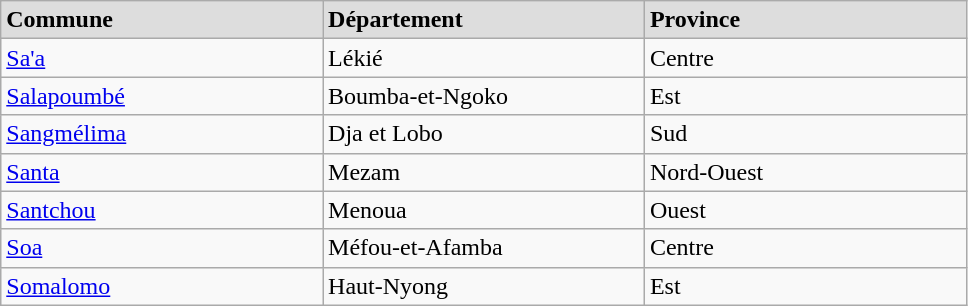<table class="wikitable" width=51%>
<tr bgcolor= "#DDDDDD">
<td width=17%><strong>Commune</strong></td>
<td width=17%><strong>Département</strong></td>
<td width=17%><strong>Province</strong></td>
</tr>
<tr>
<td><a href='#'>Sa'a</a></td>
<td>Lékié</td>
<td>Centre</td>
</tr>
<tr>
<td><a href='#'>Salapoumbé</a></td>
<td>Boumba-et-Ngoko</td>
<td>Est</td>
</tr>
<tr>
<td><a href='#'>Sangmélima</a></td>
<td>Dja et Lobo</td>
<td>Sud</td>
</tr>
<tr>
<td><a href='#'>Santa</a></td>
<td>Mezam</td>
<td>Nord-Ouest</td>
</tr>
<tr>
<td><a href='#'>Santchou</a></td>
<td>Menoua</td>
<td>Ouest</td>
</tr>
<tr>
<td><a href='#'>Soa</a></td>
<td>Méfou-et-Afamba</td>
<td>Centre</td>
</tr>
<tr>
<td><a href='#'>Somalomo</a></td>
<td>Haut-Nyong</td>
<td>Est</td>
</tr>
</table>
